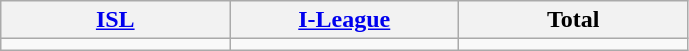<table class="wikitable">
<tr>
<th width="15%"><a href='#'>ISL</a></th>
<th width="15%"><a href='#'>I-League</a></th>
<th width="15%">Total</th>
</tr>
<tr>
<td></td>
<td></td>
<td></td>
</tr>
</table>
